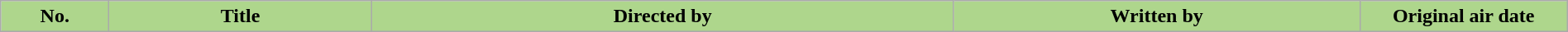<table class="wikitable plainrowheaders" style="width:100%; margin:auto;">
<tr>
<th scope="col" style="background-color: #AED68C; color: black; width:5em;">No.</th>
<th scope="col" style="background-color: #AED68C; color: black;">Title</th>
<th scope="col" style="background-color: #AED68C; color: black;">Directed by</th>
<th scope="col" style="background-color: #AED68C; color: black; width:20em;">Written by</th>
<th scope="col" style="background-color: #AED68C; color: black; width:10em;">Original air date<br>

</th>
</tr>
</table>
